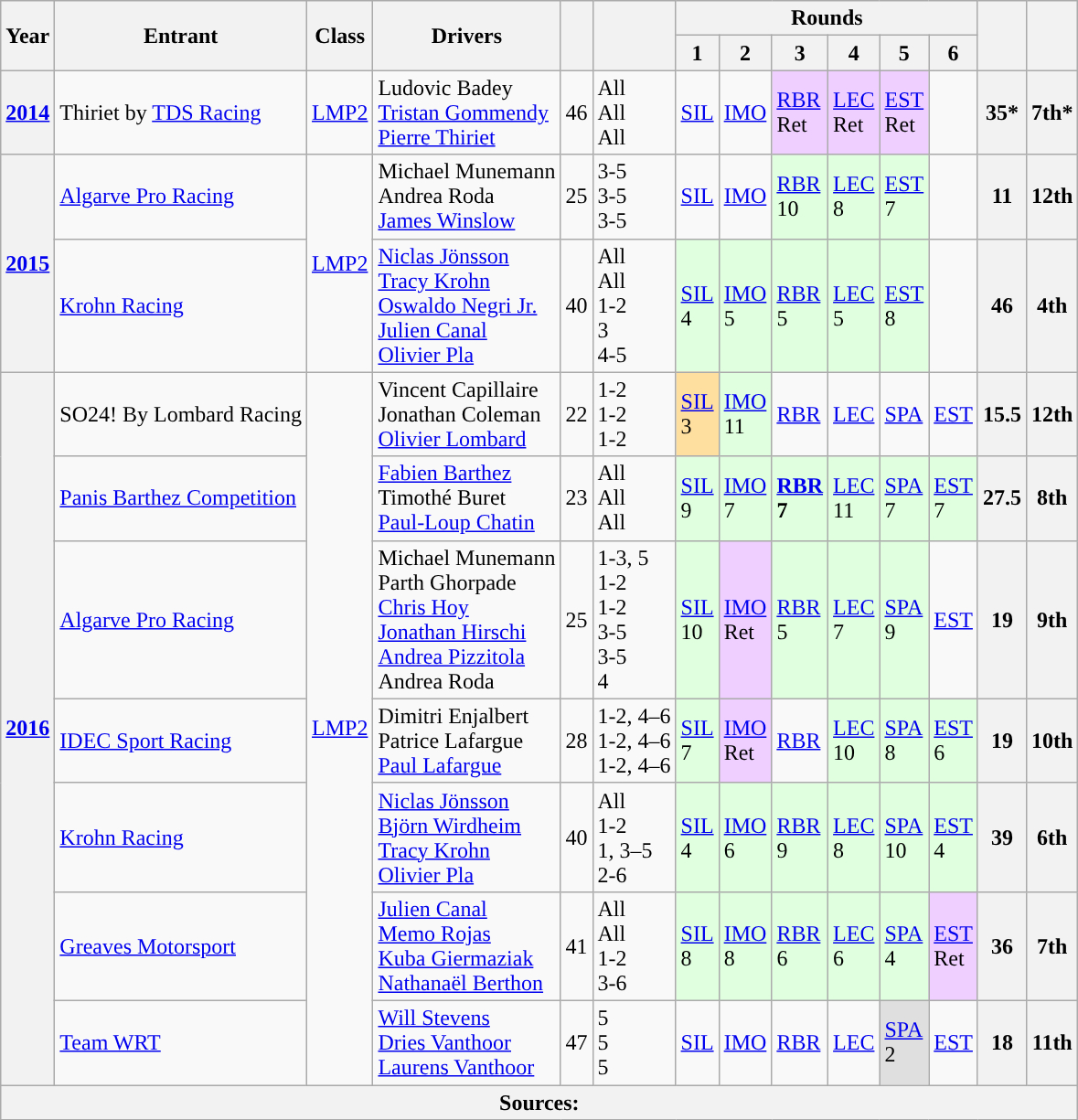<table class="wikitable">
<tr>
<th rowspan="2">Year</th>
<th rowspan="2">Entrant</th>
<th rowspan="2">Class</th>
<th rowspan="2">Drivers</th>
<th rowspan="2"></th>
<th rowspan="2"></th>
<th colspan="6">Rounds</th>
<th rowspan="2"></th>
<th rowspan="2"></th>
</tr>
<tr>
<th>1</th>
<th>2</th>
<th>3</th>
<th>4</th>
<th>5</th>
<th>6</th>
</tr>
<tr>
<th><a href='#'>2014</a></th>
<td> Thiriet by <a href='#'>TDS Racing</a></td>
<td><a href='#'>LMP2</a></td>
<td> Ludovic Badey<br> <a href='#'>Tristan Gommendy</a><br> <a href='#'>Pierre Thiriet</a></td>
<td>46</td>
<td>All<br>All<br>All</td>
<td><a href='#'>SIL</a><br></td>
<td><a href='#'>IMO</a><br></td>
<td style="background:#EFCFFF;"><a href='#'>RBR</a><br>Ret</td>
<td style="background:#EFCFFF;"><a href='#'>LEC</a><br>Ret</td>
<td style="background:#EFCFFF;"><a href='#'>EST</a><br>Ret</td>
<td></td>
<th>35*</th>
<th>7th*</th>
</tr>
<tr>
<th rowspan="2"><a href='#'>2015</a></th>
<td> <a href='#'>Algarve Pro Racing</a></td>
<td rowspan="2"><a href='#'>LMP2</a></td>
<td> Michael Munemann<br> Andrea Roda<br> <a href='#'>James Winslow</a></td>
<td>25</td>
<td>3-5<br>3-5<br>3-5</td>
<td><a href='#'>SIL</a><br></td>
<td><a href='#'>IMO</a><br></td>
<td style="background:#DFFFDF;"><a href='#'>RBR</a><br>10</td>
<td style="background:#DFFFDF;"><a href='#'>LEC</a><br>8</td>
<td style="background:#DFFFDF;"><a href='#'>EST</a><br>7</td>
<td></td>
<th>11</th>
<th>12th</th>
</tr>
<tr>
<td> <a href='#'>Krohn Racing</a></td>
<td> <a href='#'>Niclas Jönsson</a><br> <a href='#'>Tracy Krohn</a><br> <a href='#'>Oswaldo Negri Jr.</a><br> <a href='#'>Julien Canal</a><br> <a href='#'>Olivier Pla</a></td>
<td>40</td>
<td>All<br>All<br>1-2<br>3<br>4-5</td>
<td style="background:#DFFFDF;"><a href='#'>SIL</a><br>4</td>
<td style="background:#DFFFDF;"><a href='#'>IMO</a><br>5</td>
<td style="background:#DFFFDF;"><a href='#'>RBR</a><br>5</td>
<td style="background:#DFFFDF;"><a href='#'>LEC</a><br>5</td>
<td style="background:#DFFFDF;"><a href='#'>EST</a><br>8</td>
<td></td>
<th>46</th>
<th>4th</th>
</tr>
<tr>
<th rowspan="7"><a href='#'>2016</a></th>
<td> SO24! By Lombard Racing</td>
<td rowspan="7"><a href='#'>LMP2</a></td>
<td> Vincent Capillaire<br> Jonathan Coleman<br> <a href='#'>Olivier Lombard</a></td>
<td>22</td>
<td>1-2<br>1-2<br>1-2</td>
<td style="background:#FFDF9F;”"><a href='#'>SIL</a><br>3</td>
<td style="background:#DFFFDF;"><a href='#'>IMO</a><br>11</td>
<td><a href='#'>RBR</a><br></td>
<td><a href='#'>LEC</a><br></td>
<td><a href='#'>SPA</a><br></td>
<td><a href='#'>EST</a><br></td>
<th>15.5</th>
<th>12th</th>
</tr>
<tr>
<td> <a href='#'>Panis Barthez Competition</a></td>
<td> <a href='#'>Fabien Barthez</a><br> Timothé Buret<br> <a href='#'>Paul-Loup Chatin</a></td>
<td>23</td>
<td>All<br>All<br>All</td>
<td style="background:#DFFFDF;"><a href='#'>SIL</a><br>9</td>
<td style="background:#DFFFDF;"><a href='#'>IMO</a><br>7</td>
<td style="background:#DFFFDF;"><strong><a href='#'>RBR</a><br>7</strong></td>
<td style="background:#DFFFDF;"><a href='#'>LEC</a><br>11</td>
<td style="background:#DFFFDF;"><a href='#'>SPA</a><br>7</td>
<td style="background:#DFFFDF;"><a href='#'>EST</a><br>7</td>
<th>27.5</th>
<th>8th</th>
</tr>
<tr>
<td> <a href='#'>Algarve Pro Racing</a></td>
<td> Michael Munemann<br> Parth Ghorpade<br> <a href='#'>Chris Hoy</a><br> <a href='#'>Jonathan Hirschi</a><br> <a href='#'>Andrea Pizzitola</a><br> Andrea Roda</td>
<td>25</td>
<td>1-3, 5<br>1-2<br>1-2<br>3-5<br>3-5<br>4</td>
<td style="background:#DFFFDF;"><a href='#'>SIL</a><br>10</td>
<td style="background:#EFCFFF;"><a href='#'>IMO</a><br>Ret</td>
<td style="background:#DFFFDF;"><a href='#'>RBR</a><br>5</td>
<td style="background:#DFFFDF;"><a href='#'>LEC</a><br>7</td>
<td style="background:#DFFFDF;"><a href='#'>SPA</a><br>9</td>
<td><a href='#'>EST</a><br></td>
<th>19</th>
<th>9th</th>
</tr>
<tr>
<td> <a href='#'>IDEC Sport Racing</a></td>
<td> Dimitri Enjalbert<br> Patrice Lafargue<br> <a href='#'>Paul Lafargue</a></td>
<td>28</td>
<td>1-2, 4–6<br>1-2, 4–6<br>1-2, 4–6</td>
<td style="background:#DFFFDF;"><a href='#'>SIL</a><br>7</td>
<td style="background:#EFCFFF;"><a href='#'>IMO</a><br>Ret</td>
<td><a href='#'>RBR</a><br></td>
<td style="background:#DFFFDF;"><a href='#'>LEC</a><br>10</td>
<td style="background:#DFFFDF;"><a href='#'>SPA</a><br>8</td>
<td style="background:#DFFFDF;"><a href='#'>EST</a><br>6</td>
<th>19</th>
<th>10th</th>
</tr>
<tr>
<td> <a href='#'>Krohn Racing</a></td>
<td> <a href='#'>Niclas Jönsson</a><br> <a href='#'>Björn Wirdheim</a><br> <a href='#'>Tracy Krohn</a><br> <a href='#'>Olivier Pla</a></td>
<td>40</td>
<td>All<br>1-2<br>1, 3–5<br>2-6</td>
<td style="background:#DFFFDF;"><a href='#'>SIL</a><br>4</td>
<td style="background:#DFFFDF;"><a href='#'>IMO</a><br>6</td>
<td style="background:#DFFFDF;"><a href='#'>RBR</a><br>9</td>
<td style="background:#DFFFDF;"><a href='#'>LEC</a><br>8</td>
<td style="background:#DFFFDF;"><a href='#'>SPA</a><br>10</td>
<td style="background:#DFFFDF;"><a href='#'>EST</a><br>4</td>
<th>39</th>
<th>6th</th>
</tr>
<tr>
<td> <a href='#'>Greaves Motorsport</a></td>
<td> <a href='#'>Julien Canal</a><br> <a href='#'>Memo Rojas</a><br> <a href='#'>Kuba Giermaziak</a><br> <a href='#'>Nathanaël Berthon</a></td>
<td>41</td>
<td>All<br>All<br>1-2<br>3-6</td>
<td style="background:#DFFFDF;"><a href='#'>SIL</a><br>8</td>
<td style="background:#DFFFDF;"><a href='#'>IMO</a><br>8</td>
<td style="background:#DFFFDF;"><a href='#'>RBR</a><br>6</td>
<td style="background:#DFFFDF;"><a href='#'>LEC</a><br>6</td>
<td style="background:#DFFFDF;"><a href='#'>SPA</a><br>4</td>
<td style="background:#EFCFFF;"><a href='#'>EST</a><br>Ret</td>
<th>36</th>
<th>7th</th>
</tr>
<tr>
<td> <a href='#'>Team WRT</a></td>
<td> <a href='#'>Will Stevens</a><br> <a href='#'>Dries Vanthoor</a><br> <a href='#'>Laurens Vanthoor</a></td>
<td>47</td>
<td>5<br>5<br>5</td>
<td><a href='#'>SIL</a><br></td>
<td><a href='#'>IMO</a><br></td>
<td><a href='#'>RBR</a><br></td>
<td><a href='#'>LEC</a><br></td>
<td style="background:#DFDFDF;”"><a href='#'>SPA</a><br>2</td>
<td><a href='#'>EST</a><br></td>
<th>18</th>
<th>11th</th>
</tr>
<tr>
<th colspan="14">Sources:</th>
</tr>
</table>
